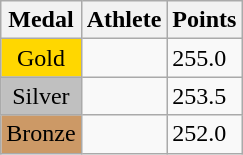<table class="wikitable">
<tr>
<th>Medal</th>
<th>Athlete</th>
<th>Points</th>
</tr>
<tr>
<td style="text-align:center;background-color:gold;">Gold</td>
<td></td>
<td>255.0</td>
</tr>
<tr>
<td style="text-align:center;background-color:silver;">Silver</td>
<td></td>
<td>253.5</td>
</tr>
<tr>
<td style="text-align:center;background-color:#CC9966;">Bronze</td>
<td></td>
<td>252.0</td>
</tr>
</table>
